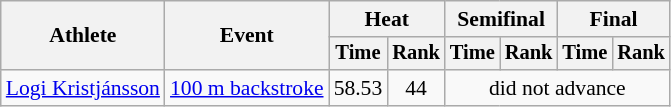<table class=wikitable style="font-size:90%">
<tr>
<th rowspan="2">Athlete</th>
<th rowspan="2">Event</th>
<th colspan="2">Heat</th>
<th colspan="2">Semifinal</th>
<th colspan="2">Final</th>
</tr>
<tr style="font-size:95%">
<th>Time</th>
<th>Rank</th>
<th>Time</th>
<th>Rank</th>
<th>Time</th>
<th>Rank</th>
</tr>
<tr align=center>
<td align=left><a href='#'>Logi Kristjánsson</a></td>
<td align=left><a href='#'>100 m backstroke</a></td>
<td>58.53</td>
<td>44</td>
<td colspan=4>did not advance</td>
</tr>
</table>
